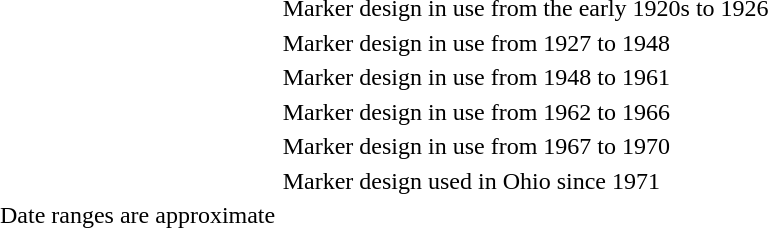<table class="toccolours" cellspacing="3px" style="margin: 0 0 1em 1em; text-align:left;">
<tr>
<td>  </td>
<td>Marker design in use from the early 1920s to 1926</td>
</tr>
<tr>
<td>  </td>
<td>Marker design in use from 1927 to 1948</td>
</tr>
<tr>
<td>  </td>
<td>Marker design in use from 1948 to 1961</td>
</tr>
<tr>
<td>  </td>
<td>Marker design in use from 1962 to 1966</td>
</tr>
<tr>
<td>  </td>
<td>Marker design in use from 1967 to 1970</td>
</tr>
<tr>
<td>  </td>
<td>Marker design used in Ohio since 1971</td>
</tr>
<tr>
<td>Date ranges are approximate</td>
</tr>
</table>
